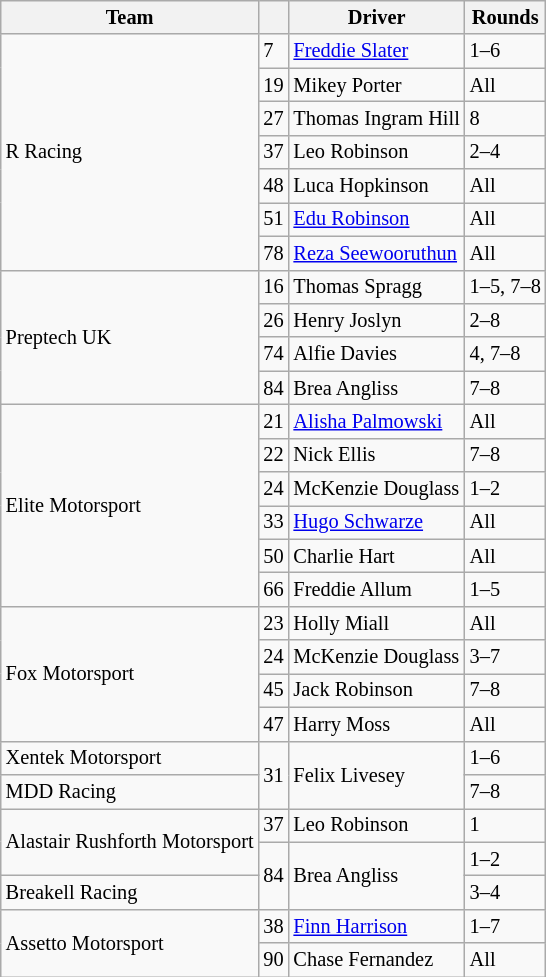<table class="wikitable" style="font-size: 85%">
<tr>
<th>Team</th>
<th></th>
<th>Driver</th>
<th>Rounds</th>
</tr>
<tr>
<td rowspan=7>R Racing</td>
<td>7</td>
<td> <a href='#'>Freddie Slater</a></td>
<td>1–6</td>
</tr>
<tr>
<td>19</td>
<td> Mikey Porter</td>
<td>All</td>
</tr>
<tr>
<td>27</td>
<td> Thomas Ingram Hill</td>
<td>8</td>
</tr>
<tr>
<td>37</td>
<td> Leo Robinson</td>
<td>2–4</td>
</tr>
<tr>
<td>48</td>
<td> Luca Hopkinson</td>
<td>All</td>
</tr>
<tr>
<td>51</td>
<td> <a href='#'>Edu Robinson</a></td>
<td>All</td>
</tr>
<tr>
<td>78</td>
<td nowrap> <a href='#'>Reza Seewooruthun</a></td>
<td>All</td>
</tr>
<tr>
<td rowspan=4>Preptech UK</td>
<td>16</td>
<td> Thomas Spragg</td>
<td nowrap>1–5, 7–8</td>
</tr>
<tr>
<td>26</td>
<td> Henry Joslyn</td>
<td>2–8</td>
</tr>
<tr>
<td>74</td>
<td> Alfie Davies</td>
<td>4, 7–8</td>
</tr>
<tr>
<td>84</td>
<td> Brea Angliss</td>
<td>7–8</td>
</tr>
<tr>
<td rowspan=6>Elite Motorsport</td>
<td>21</td>
<td> <a href='#'>Alisha Palmowski</a></td>
<td>All</td>
</tr>
<tr>
<td>22</td>
<td> Nick Ellis</td>
<td>7–8</td>
</tr>
<tr>
<td>24</td>
<td> McKenzie Douglass</td>
<td>1–2</td>
</tr>
<tr>
<td>33</td>
<td> <a href='#'>Hugo Schwarze</a></td>
<td>All</td>
</tr>
<tr>
<td>50</td>
<td> Charlie Hart</td>
<td>All</td>
</tr>
<tr>
<td>66</td>
<td> Freddie Allum</td>
<td>1–5</td>
</tr>
<tr>
<td rowspan=4>Fox Motorsport</td>
<td>23</td>
<td> Holly Miall</td>
<td>All</td>
</tr>
<tr>
<td>24</td>
<td> McKenzie Douglass</td>
<td>3–7</td>
</tr>
<tr>
<td>45</td>
<td> Jack Robinson</td>
<td>7–8</td>
</tr>
<tr>
<td>47</td>
<td> Harry Moss</td>
<td>All</td>
</tr>
<tr>
<td>Xentek Motorsport</td>
<td rowspan=2>31</td>
<td rowspan=2> Felix Livesey</td>
<td>1–6</td>
</tr>
<tr>
<td>MDD Racing</td>
<td>7–8</td>
</tr>
<tr>
<td rowspan=2 nowrap>Alastair Rushforth Motorsport</td>
<td>37</td>
<td> Leo Robinson</td>
<td>1</td>
</tr>
<tr>
<td rowspan=2>84</td>
<td rowspan=2> Brea Angliss</td>
<td>1–2</td>
</tr>
<tr>
<td>Breakell Racing</td>
<td>3–4</td>
</tr>
<tr>
<td rowspan=2>Assetto Motorsport</td>
<td>38</td>
<td> <a href='#'>Finn Harrison</a></td>
<td>1–7</td>
</tr>
<tr>
<td>90</td>
<td> Chase Fernandez</td>
<td>All</td>
</tr>
</table>
